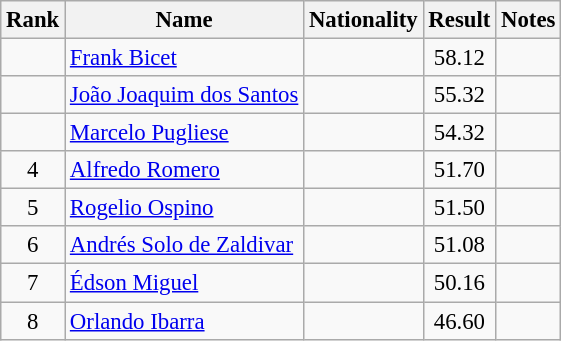<table class="wikitable sortable" style="text-align:center;font-size:95%">
<tr>
<th>Rank</th>
<th>Name</th>
<th>Nationality</th>
<th>Result</th>
<th>Notes</th>
</tr>
<tr>
<td></td>
<td align=left><a href='#'>Frank Bicet</a></td>
<td align=left></td>
<td>58.12</td>
<td></td>
</tr>
<tr>
<td></td>
<td align=left><a href='#'>João Joaquim dos Santos</a></td>
<td align=left></td>
<td>55.32</td>
<td></td>
</tr>
<tr>
<td></td>
<td align=left><a href='#'>Marcelo Pugliese</a></td>
<td align=left></td>
<td>54.32</td>
<td></td>
</tr>
<tr>
<td>4</td>
<td align=left><a href='#'>Alfredo Romero</a></td>
<td align=left></td>
<td>51.70</td>
<td></td>
</tr>
<tr>
<td>5</td>
<td align=left><a href='#'>Rogelio Ospino</a></td>
<td align=left></td>
<td>51.50</td>
<td></td>
</tr>
<tr>
<td>6</td>
<td align=left><a href='#'>Andrés Solo de Zaldivar</a></td>
<td align=left></td>
<td>51.08</td>
<td></td>
</tr>
<tr>
<td>7</td>
<td align=left><a href='#'>Édson Miguel</a></td>
<td align=left></td>
<td>50.16</td>
<td></td>
</tr>
<tr>
<td>8</td>
<td align=left><a href='#'>Orlando Ibarra</a></td>
<td align=left></td>
<td>46.60</td>
<td></td>
</tr>
</table>
